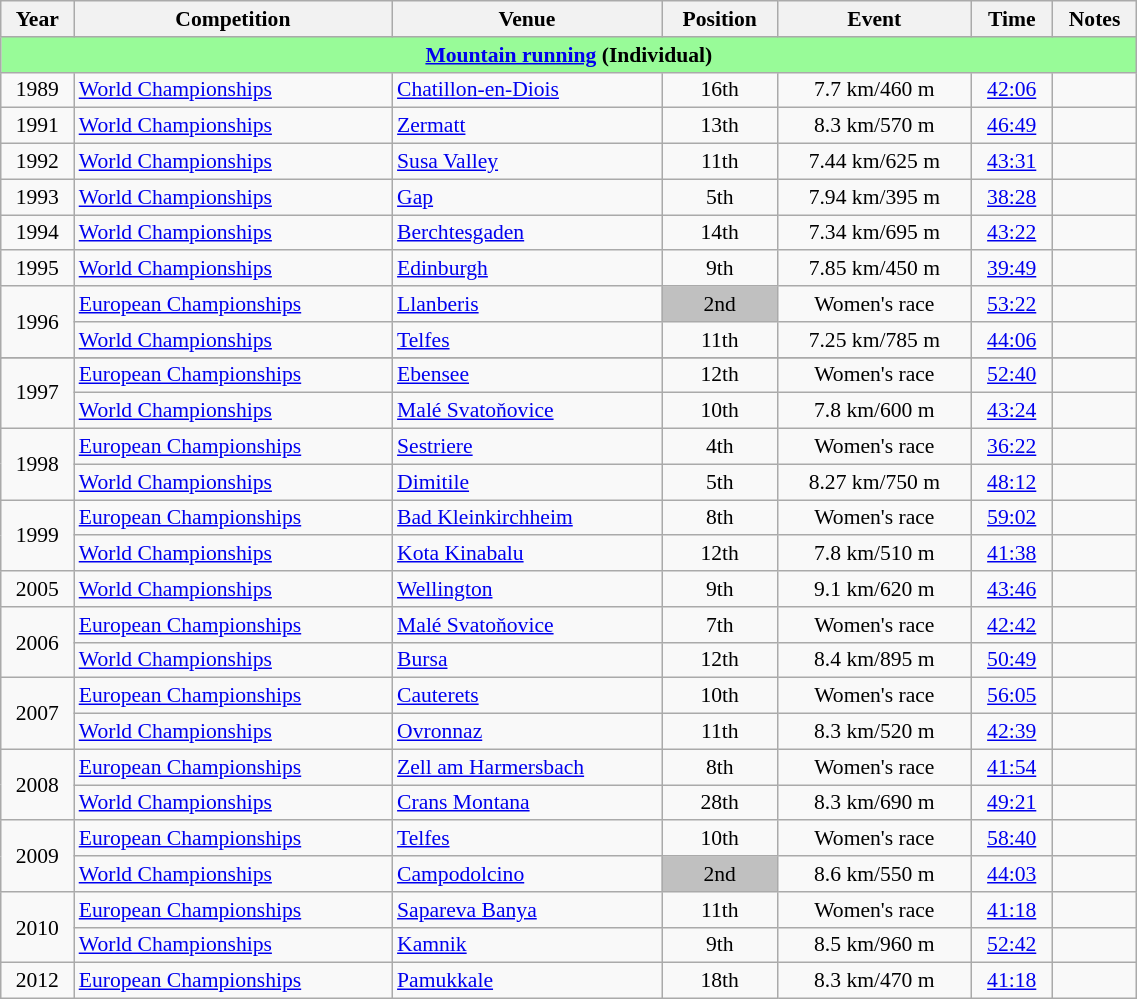<table class="wikitable" width=60% style="font-size:90%; text-align:center;">
<tr>
<th>Year</th>
<th>Competition</th>
<th>Venue</th>
<th>Position</th>
<th>Event</th>
<th>Time</th>
<th>Notes</th>
</tr>
<tr>
<td colspan="7" style="background:Palegreen;"><strong><a href='#'>Mountain running</a> (Individual)</strong></td>
</tr>
<tr>
<td>1989</td>
<td align=left><a href='#'>World Championships</a></td>
<td align=left> <a href='#'>Chatillon-en-Diois</a></td>
<td>16th</td>
<td>7.7 km/460 m</td>
<td><a href='#'>42:06</a></td>
<td></td>
</tr>
<tr>
<td>1991</td>
<td align=left><a href='#'>World Championships</a></td>
<td align=left> <a href='#'>Zermatt</a></td>
<td>13th</td>
<td>8.3 km/570 m</td>
<td><a href='#'>46:49</a></td>
<td></td>
</tr>
<tr>
<td>1992</td>
<td align=left><a href='#'>World Championships</a></td>
<td align=left> <a href='#'>Susa Valley</a></td>
<td>11th</td>
<td>7.44 km/625 m</td>
<td><a href='#'>43:31</a></td>
<td></td>
</tr>
<tr>
<td>1993</td>
<td align=left><a href='#'>World Championships</a></td>
<td align=left> <a href='#'>Gap</a></td>
<td>5th</td>
<td>7.94 km/395 m</td>
<td><a href='#'>38:28</a></td>
<td></td>
</tr>
<tr>
<td>1994</td>
<td align=left><a href='#'>World Championships</a></td>
<td align=left> <a href='#'>Berchtesgaden</a></td>
<td>14th</td>
<td>7.34 km/695 m</td>
<td><a href='#'>43:22</a></td>
<td></td>
</tr>
<tr>
<td>1995</td>
<td align=left><a href='#'>World Championships</a></td>
<td align=left> <a href='#'>Edinburgh</a></td>
<td>9th</td>
<td>7.85 km/450 m</td>
<td><a href='#'>39:49</a></td>
<td></td>
</tr>
<tr>
<td rowspan=2>1996</td>
<td align=left><a href='#'>European Championships</a></td>
<td align=left> <a href='#'>Llanberis</a></td>
<td bgcolor=silver>2nd</td>
<td>Women's race</td>
<td><a href='#'>53:22</a></td>
<td></td>
</tr>
<tr>
<td align=left><a href='#'>World Championships</a></td>
<td align=left> <a href='#'>Telfes</a></td>
<td>11th</td>
<td>7.25 km/785 m</td>
<td><a href='#'>44:06</a></td>
<td></td>
</tr>
<tr>
</tr>
<tr>
<td rowspan=2>1997</td>
<td align=left><a href='#'>European Championships</a></td>
<td align=left> <a href='#'>Ebensee</a></td>
<td>12th</td>
<td>Women's race</td>
<td><a href='#'>52:40</a></td>
<td></td>
</tr>
<tr>
<td align=left><a href='#'>World Championships</a></td>
<td align=left> <a href='#'>Malé Svatoňovice</a></td>
<td>10th</td>
<td>7.8 km/600 m</td>
<td><a href='#'>43:24</a></td>
<td></td>
</tr>
<tr>
<td rowspan=2>1998</td>
<td align=left><a href='#'>European Championships</a></td>
<td align=left> <a href='#'>Sestriere</a></td>
<td>4th</td>
<td>Women's race</td>
<td><a href='#'>36:22</a></td>
<td></td>
</tr>
<tr>
<td align=left><a href='#'>World Championships</a></td>
<td align=left> <a href='#'>Dimitile</a></td>
<td>5th</td>
<td>8.27 km/750 m</td>
<td><a href='#'>48:12</a></td>
<td></td>
</tr>
<tr>
<td rowspan=2>1999</td>
<td align=left><a href='#'>European Championships</a></td>
<td align=left> <a href='#'>Bad Kleinkirchheim</a></td>
<td>8th</td>
<td>Women's race</td>
<td><a href='#'>59:02</a></td>
<td></td>
</tr>
<tr>
<td align=left><a href='#'>World Championships</a></td>
<td align=left> <a href='#'>Kota Kinabalu</a></td>
<td>12th</td>
<td>7.8 km/510 m</td>
<td><a href='#'>41:38</a></td>
<td></td>
</tr>
<tr>
<td>2005</td>
<td align=left><a href='#'>World Championships</a></td>
<td align=left> <a href='#'>Wellington</a></td>
<td>9th</td>
<td>9.1 km/620 m</td>
<td><a href='#'>43:46</a></td>
<td></td>
</tr>
<tr>
<td rowspan=2>2006</td>
<td align=left><a href='#'>European Championships</a></td>
<td align=left> <a href='#'>Malé Svatoňovice</a></td>
<td>7th</td>
<td>Women's race</td>
<td><a href='#'>42:42</a></td>
<td></td>
</tr>
<tr>
<td align=left><a href='#'>World Championships</a></td>
<td align=left> <a href='#'>Bursa</a></td>
<td>12th</td>
<td>8.4 km/895 m</td>
<td><a href='#'>50:49</a></td>
<td></td>
</tr>
<tr>
<td rowspan=2>2007</td>
<td align=left><a href='#'>European Championships</a></td>
<td align=left> <a href='#'>Cauterets</a></td>
<td>10th</td>
<td>Women's race</td>
<td><a href='#'>56:05</a></td>
<td></td>
</tr>
<tr>
<td align=left><a href='#'>World Championships</a></td>
<td align=left> <a href='#'>Ovronnaz</a></td>
<td>11th</td>
<td>8.3 km/520 m</td>
<td><a href='#'>42:39</a></td>
<td></td>
</tr>
<tr>
<td rowspan=2>2008</td>
<td align=left><a href='#'>European Championships</a></td>
<td align=left> <a href='#'>Zell am Harmersbach</a></td>
<td>8th</td>
<td>Women's race</td>
<td><a href='#'>41:54</a></td>
<td></td>
</tr>
<tr>
<td align=left><a href='#'>World Championships</a></td>
<td align=left> <a href='#'>Crans Montana</a></td>
<td>28th</td>
<td>8.3 km/690 m</td>
<td><a href='#'>49:21</a></td>
<td></td>
</tr>
<tr>
<td rowspan=2>2009</td>
<td align=left><a href='#'>European Championships</a></td>
<td align=left> <a href='#'>Telfes</a></td>
<td>10th</td>
<td>Women's race</td>
<td><a href='#'>58:40</a></td>
<td></td>
</tr>
<tr>
<td align=left><a href='#'>World Championships</a></td>
<td align=left> <a href='#'>Campodolcino</a></td>
<td bgcolor=silver>2nd</td>
<td>8.6 km/550 m</td>
<td><a href='#'>44:03</a></td>
<td></td>
</tr>
<tr>
<td rowspan=2>2010</td>
<td align=left><a href='#'>European Championships</a></td>
<td align=left> <a href='#'>Sapareva Banya</a></td>
<td>11th</td>
<td>Women's race</td>
<td><a href='#'>41:18</a></td>
<td></td>
</tr>
<tr>
<td align=left><a href='#'>World Championships</a></td>
<td align=left> <a href='#'>Kamnik</a></td>
<td>9th</td>
<td>8.5 km/960 m</td>
<td><a href='#'>52:42</a></td>
<td></td>
</tr>
<tr>
<td>2012</td>
<td align=left><a href='#'>European Championships</a></td>
<td align=left> <a href='#'>Pamukkale</a></td>
<td>18th</td>
<td>8.3 km/470 m</td>
<td><a href='#'>41:18</a></td>
<td></td>
</tr>
</table>
